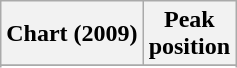<table class="wikitable sortable plainrowheaders" style="text-align:center">
<tr>
<th>Chart (2009)</th>
<th>Peak <br> position</th>
</tr>
<tr>
</tr>
<tr>
</tr>
<tr>
</tr>
</table>
